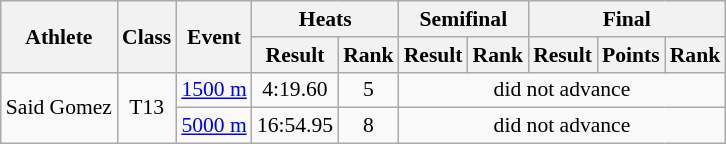<table class=wikitable style="font-size:90%">
<tr>
<th rowspan="2">Athlete</th>
<th rowspan="2">Class</th>
<th rowspan="2">Event</th>
<th colspan="2">Heats</th>
<th colspan="2">Semifinal</th>
<th colspan="3">Final</th>
</tr>
<tr>
<th>Result</th>
<th>Rank</th>
<th>Result</th>
<th>Rank</th>
<th>Result</th>
<th>Points</th>
<th>Rank</th>
</tr>
<tr>
<td rowspan="2">Said Gomez</td>
<td rowspan="2" align="center">T13</td>
<td><a href='#'>1500 m</a></td>
<td align="center">4:19.60</td>
<td align="center">5</td>
<td align="center" colspan="5">did not advance</td>
</tr>
<tr>
<td><a href='#'>5000 m</a></td>
<td align="center">16:54.95</td>
<td align="center">8</td>
<td align="center" colspan="5">did not advance</td>
</tr>
</table>
